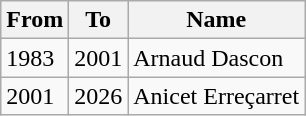<table class="wikitable">
<tr>
<th>From</th>
<th>To</th>
<th>Name</th>
</tr>
<tr>
<td>1983</td>
<td>2001</td>
<td>Arnaud Dascon</td>
</tr>
<tr>
<td>2001</td>
<td>2026</td>
<td>Anicet Erreçarret</td>
</tr>
</table>
